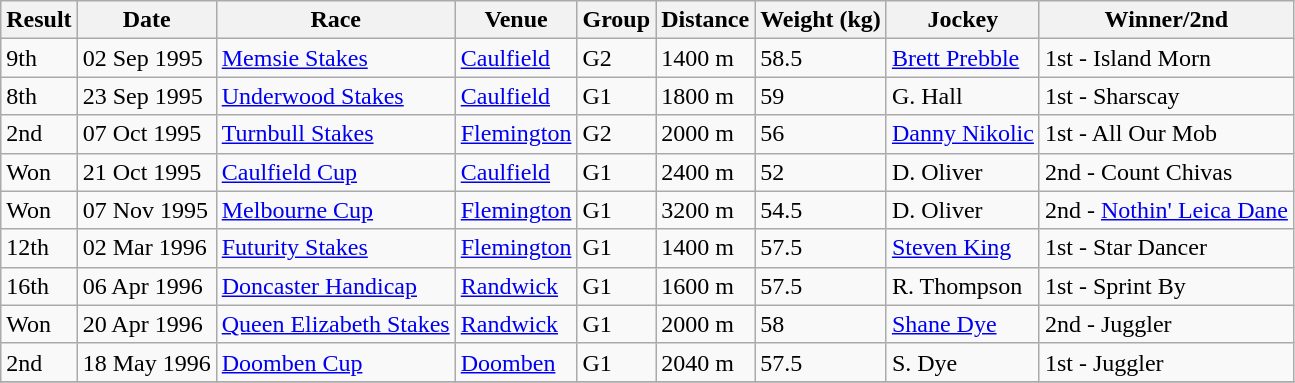<table class="wikitable">
<tr>
<th>Result</th>
<th>Date</th>
<th>Race</th>
<th>Venue</th>
<th>Group</th>
<th>Distance</th>
<th>Weight (kg)</th>
<th>Jockey</th>
<th>Winner/2nd</th>
</tr>
<tr>
<td>9th</td>
<td>02 Sep 1995</td>
<td><a href='#'>Memsie Stakes</a></td>
<td><a href='#'>Caulfield</a></td>
<td>G2</td>
<td>1400 m</td>
<td>58.5</td>
<td><a href='#'>Brett Prebble</a></td>
<td>1st - Island Morn</td>
</tr>
<tr>
<td>8th</td>
<td>23 Sep 1995</td>
<td><a href='#'>Underwood Stakes</a></td>
<td><a href='#'>Caulfield</a></td>
<td>G1</td>
<td>1800 m</td>
<td>59</td>
<td>G. Hall</td>
<td>1st - Sharscay</td>
</tr>
<tr>
<td>2nd</td>
<td>07 Oct 1995</td>
<td><a href='#'>Turnbull Stakes</a></td>
<td><a href='#'>Flemington</a></td>
<td>G2</td>
<td>2000 m</td>
<td>56</td>
<td><a href='#'>Danny Nikolic</a></td>
<td>1st - All Our Mob</td>
</tr>
<tr>
<td>Won</td>
<td>21 Oct 1995</td>
<td><a href='#'>Caulfield Cup</a></td>
<td><a href='#'>Caulfield</a></td>
<td>G1</td>
<td>2400 m</td>
<td>52</td>
<td>D. Oliver</td>
<td>2nd - Count Chivas</td>
</tr>
<tr>
<td>Won</td>
<td>07 Nov 1995</td>
<td><a href='#'>Melbourne Cup</a></td>
<td><a href='#'>Flemington</a></td>
<td>G1</td>
<td>3200 m</td>
<td>54.5</td>
<td>D. Oliver</td>
<td>2nd - <a href='#'>Nothin' Leica Dane</a></td>
</tr>
<tr>
<td>12th</td>
<td>02 Mar 1996</td>
<td><a href='#'>Futurity Stakes</a></td>
<td><a href='#'>Flemington</a></td>
<td>G1</td>
<td>1400 m</td>
<td>57.5</td>
<td><a href='#'>Steven King</a></td>
<td>1st - Star Dancer</td>
</tr>
<tr>
<td>16th</td>
<td>06 Apr 1996</td>
<td><a href='#'>Doncaster Handicap</a></td>
<td><a href='#'>Randwick</a></td>
<td>G1</td>
<td>1600 m</td>
<td>57.5</td>
<td>R. Thompson</td>
<td>1st - Sprint By</td>
</tr>
<tr>
<td>Won</td>
<td>20 Apr 1996</td>
<td><a href='#'>Queen Elizabeth Stakes</a></td>
<td><a href='#'>Randwick</a></td>
<td>G1</td>
<td>2000 m</td>
<td>58</td>
<td><a href='#'>Shane Dye</a></td>
<td>2nd - Juggler</td>
</tr>
<tr>
<td>2nd</td>
<td>18 May 1996</td>
<td><a href='#'>Doomben Cup</a></td>
<td><a href='#'>Doomben</a></td>
<td>G1</td>
<td>2040 m</td>
<td>57.5</td>
<td>S. Dye</td>
<td>1st - Juggler</td>
</tr>
<tr>
</tr>
</table>
